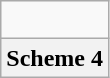<table class="wikitable">
<tr align="center">
<td><br></td>
</tr>
<tr align="center">
<th>Scheme 4</th>
</tr>
</table>
